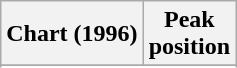<table class="wikitable plainrowheaders sortable" style="text-align:center;">
<tr>
<th scope="col">Chart (1996)</th>
<th scope="col">Peak<br>position</th>
</tr>
<tr>
</tr>
<tr>
</tr>
<tr>
</tr>
<tr>
</tr>
<tr>
</tr>
<tr>
</tr>
<tr>
</tr>
<tr>
</tr>
<tr>
</tr>
</table>
